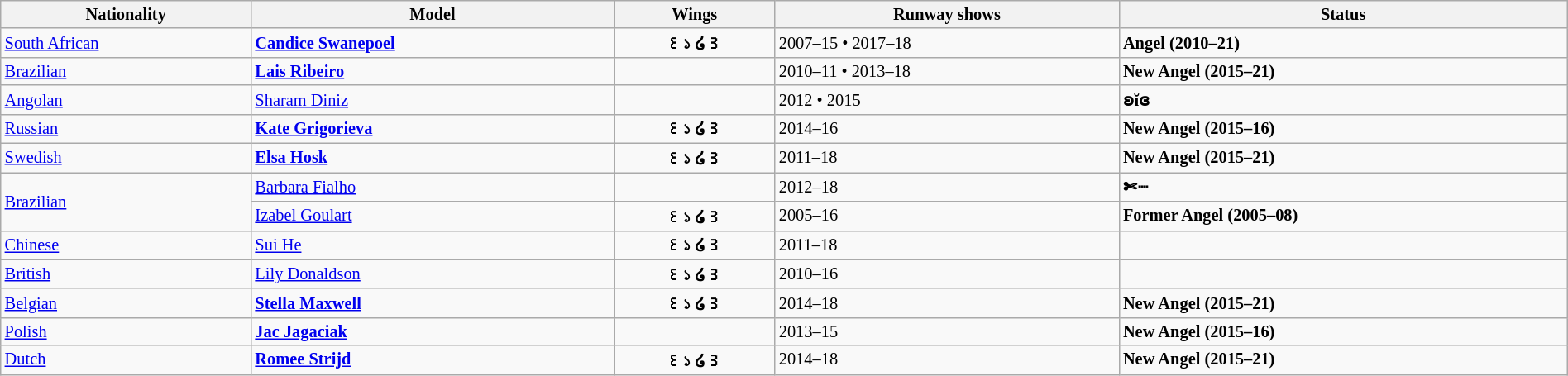<table class="sortable wikitable"  style="font-size:85%; width:100%;">
<tr>
<th style="text-align:center;">Nationality</th>
<th style="text-align:center;">Model</th>
<th style="text-align:center;">Wings</th>
<th style="text-align:center;">Runway shows</th>
<th style="text-align:center;">Status</th>
</tr>
<tr>
<td> <a href='#'>South African</a></td>
<td><strong><a href='#'>Candice Swanepoel</a></strong></td>
<td align="center"><strong>꒰১ ໒꒱</strong></td>
<td>2007–15 • 2017–18</td>
<td><strong> Angel (2010–21)</strong></td>
</tr>
<tr>
<td> <a href='#'>Brazilian</a></td>
<td><strong><a href='#'>Lais Ribeiro</a></strong></td>
<td></td>
<td>2010–11 • 2013–18</td>
<td><strong>New  Angel (2015–21)</strong></td>
</tr>
<tr>
<td> <a href='#'>Angolan</a></td>
<td><a href='#'>Sharam Diniz</a></td>
<td></td>
<td>2012 • 2015</td>
<td><strong>ʚĭɞ</strong></td>
</tr>
<tr>
<td> <a href='#'>Russian</a></td>
<td><strong><a href='#'>Kate Grigorieva</a></strong></td>
<td align="center"><strong>꒰১ ໒꒱</strong></td>
<td>2014–16</td>
<td><strong>New  Angel (2015–16)</strong></td>
</tr>
<tr>
<td> <a href='#'>Swedish</a></td>
<td><strong><a href='#'>Elsa Hosk</a></strong></td>
<td align="center"><strong>꒰১ ໒꒱</strong></td>
<td>2011–18</td>
<td><strong>New  Angel (2015–21)</strong></td>
</tr>
<tr>
<td rowspan="2"> <a href='#'>Brazilian</a></td>
<td><a href='#'>Barbara Fialho</a></td>
<td></td>
<td>2012–18</td>
<td><strong>✄┈</strong></td>
</tr>
<tr>
<td><a href='#'>Izabel Goulart</a></td>
<td align="center"><strong>꒰১ ໒꒱</strong></td>
<td>2005–16</td>
<td><strong>Former  Angel (2005–08)</strong></td>
</tr>
<tr>
<td> <a href='#'>Chinese</a></td>
<td><a href='#'>Sui He</a></td>
<td align="center"><strong>꒰১ ໒꒱</strong></td>
<td>2011–18</td>
<td></td>
</tr>
<tr>
<td> <a href='#'>British</a></td>
<td><a href='#'>Lily Donaldson</a></td>
<td align="center"><strong>꒰১ ໒꒱</strong></td>
<td>2010–16</td>
<td></td>
</tr>
<tr>
<td> <a href='#'>Belgian</a></td>
<td><strong><a href='#'>Stella Maxwell</a></strong></td>
<td align="center"><strong>꒰১ ໒꒱</strong></td>
<td>2014–18</td>
<td><strong>New  Angel (2015–21)</strong></td>
</tr>
<tr>
<td> <a href='#'>Polish</a></td>
<td><a href='#'><strong>Jac Jagaciak</strong></a></td>
<td></td>
<td>2013–15</td>
<td><strong>New  Angel (2015–16)</strong></td>
</tr>
<tr>
<td> <a href='#'>Dutch</a></td>
<td><strong><a href='#'>Romee Strijd</a></strong></td>
<td align="center"><strong>꒰১ ໒꒱</strong></td>
<td>2014–18</td>
<td><strong>New  Angel (2015–21)</strong></td>
</tr>
</table>
